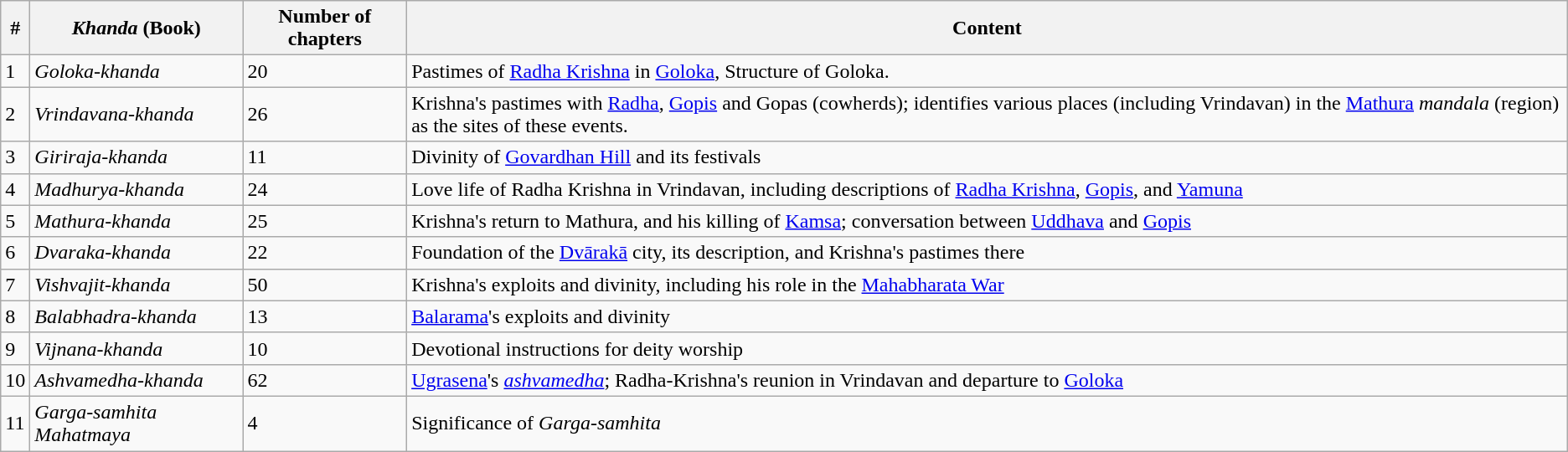<table class="wikitable">
<tr>
<th>#</th>
<th><em>Khanda</em> (Book)</th>
<th>Number of chapters</th>
<th>Content</th>
</tr>
<tr>
<td>1</td>
<td><em>Goloka-khanda</em></td>
<td>20</td>
<td>Pastimes of <a href='#'>Radha Krishna</a> in <a href='#'>Goloka</a>, Structure of Goloka.</td>
</tr>
<tr>
<td>2</td>
<td><em>Vrindavana-khanda</em></td>
<td>26</td>
<td>Krishna's pastimes with <a href='#'>Radha</a>, <a href='#'>Gopis</a> and Gopas (cowherds); identifies various places (including Vrindavan) in the <a href='#'>Mathura</a> <em>mandala</em> (region) as the sites of these events.</td>
</tr>
<tr>
<td>3</td>
<td><em>Giriraja-khanda</em></td>
<td>11</td>
<td>Divinity of <a href='#'>Govardhan Hill</a> and its festivals</td>
</tr>
<tr>
<td>4</td>
<td><em>Madhurya-khanda</em></td>
<td>24</td>
<td>Love life of Radha Krishna in Vrindavan, including descriptions of <a href='#'>Radha Krishna</a>, <a href='#'>Gopis</a>, and <a href='#'>Yamuna</a></td>
</tr>
<tr>
<td>5</td>
<td><em>Mathura-khanda</em></td>
<td>25</td>
<td>Krishna's return to Mathura, and his killing of <a href='#'>Kamsa</a>; conversation between <a href='#'>Uddhava</a> and <a href='#'>Gopis</a></td>
</tr>
<tr>
<td>6</td>
<td><em>Dvaraka-khanda</em></td>
<td>22</td>
<td>Foundation of the <a href='#'>Dvārakā</a> city, its description, and Krishna's pastimes there</td>
</tr>
<tr>
<td>7</td>
<td><em>Vishvajit-khanda</em></td>
<td>50</td>
<td>Krishna's exploits and divinity, including his role in the <a href='#'>Mahabharata War</a></td>
</tr>
<tr>
<td>8</td>
<td><em>Balabhadra-khanda</em></td>
<td>13</td>
<td><a href='#'>Balarama</a>'s exploits and divinity</td>
</tr>
<tr>
<td>9</td>
<td><em>Vijnana-khanda</em></td>
<td>10</td>
<td>Devotional instructions for deity worship</td>
</tr>
<tr>
<td>10</td>
<td><em>Ashvamedha-khanda</em></td>
<td>62</td>
<td><a href='#'>Ugrasena</a>'s <em><a href='#'>ashvamedha</a></em>; Radha-Krishna's reunion in Vrindavan and departure to <a href='#'>Goloka</a></td>
</tr>
<tr>
<td>11</td>
<td><em>Garga-samhita Mahatmaya</em></td>
<td>4</td>
<td>Significance of <em>Garga-samhita</em></td>
</tr>
</table>
